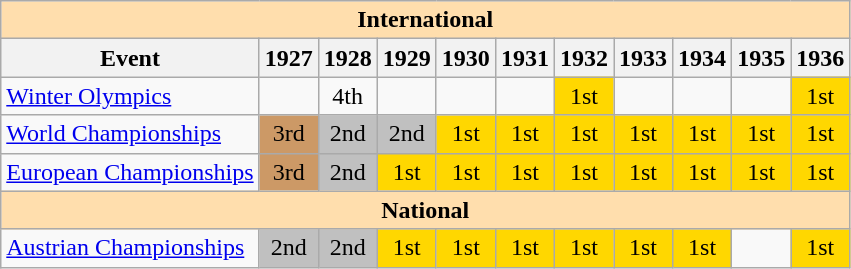<table class="wikitable" style="text-align:center">
<tr>
<th style="background-color: #ffdead; " colspan=11 align=center>International</th>
</tr>
<tr>
<th>Event</th>
<th>1927</th>
<th>1928</th>
<th>1929</th>
<th>1930</th>
<th>1931</th>
<th>1932</th>
<th>1933</th>
<th>1934</th>
<th>1935</th>
<th>1936</th>
</tr>
<tr>
<td align=left><a href='#'>Winter Olympics</a></td>
<td></td>
<td>4th</td>
<td></td>
<td></td>
<td></td>
<td bgcolor=gold>1st</td>
<td></td>
<td></td>
<td></td>
<td bgcolor=gold>1st</td>
</tr>
<tr>
<td align=left><a href='#'>World Championships</a></td>
<td bgcolor=cc9966>3rd</td>
<td bgcolor=silver>2nd</td>
<td bgcolor=silver>2nd</td>
<td bgcolor=gold>1st</td>
<td bgcolor=gold>1st</td>
<td bgcolor=gold>1st</td>
<td bgcolor=gold>1st</td>
<td bgcolor=gold>1st</td>
<td bgcolor=gold>1st</td>
<td bgcolor=gold>1st</td>
</tr>
<tr>
<td align=left><a href='#'>European Championships</a></td>
<td bgcolor=cc9966>3rd</td>
<td bgcolor=silver>2nd</td>
<td bgcolor=gold>1st</td>
<td bgcolor=gold>1st</td>
<td bgcolor=gold>1st</td>
<td bgcolor=gold>1st</td>
<td bgcolor=gold>1st</td>
<td bgcolor=gold>1st</td>
<td bgcolor=gold>1st</td>
<td bgcolor=gold>1st</td>
</tr>
<tr>
<th style="background-color: #ffdead; " colspan=11 align=center>National</th>
</tr>
<tr>
<td align=left><a href='#'>Austrian Championships</a></td>
<td bgcolor=silver>2nd</td>
<td bgcolor=silver>2nd</td>
<td bgcolor=gold>1st</td>
<td bgcolor=gold>1st</td>
<td bgcolor=gold>1st</td>
<td bgcolor=gold>1st</td>
<td bgcolor=gold>1st</td>
<td bgcolor=gold>1st</td>
<td></td>
<td bgcolor=gold>1st</td>
</tr>
</table>
